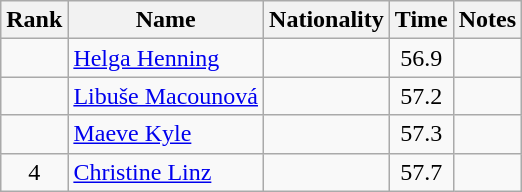<table class="wikitable sortable" style="text-align:center">
<tr>
<th>Rank</th>
<th>Name</th>
<th>Nationality</th>
<th>Time</th>
<th>Notes</th>
</tr>
<tr>
<td></td>
<td align="left"><a href='#'>Helga Henning</a></td>
<td align=left></td>
<td>56.9</td>
<td></td>
</tr>
<tr>
<td></td>
<td align="left"><a href='#'>Libuše Macounová</a></td>
<td align=left></td>
<td>57.2</td>
<td></td>
</tr>
<tr>
<td></td>
<td align="left"><a href='#'>Maeve Kyle</a></td>
<td align=left></td>
<td>57.3</td>
<td></td>
</tr>
<tr>
<td>4</td>
<td align="left"><a href='#'>Christine Linz</a></td>
<td align=left></td>
<td>57.7</td>
<td></td>
</tr>
</table>
